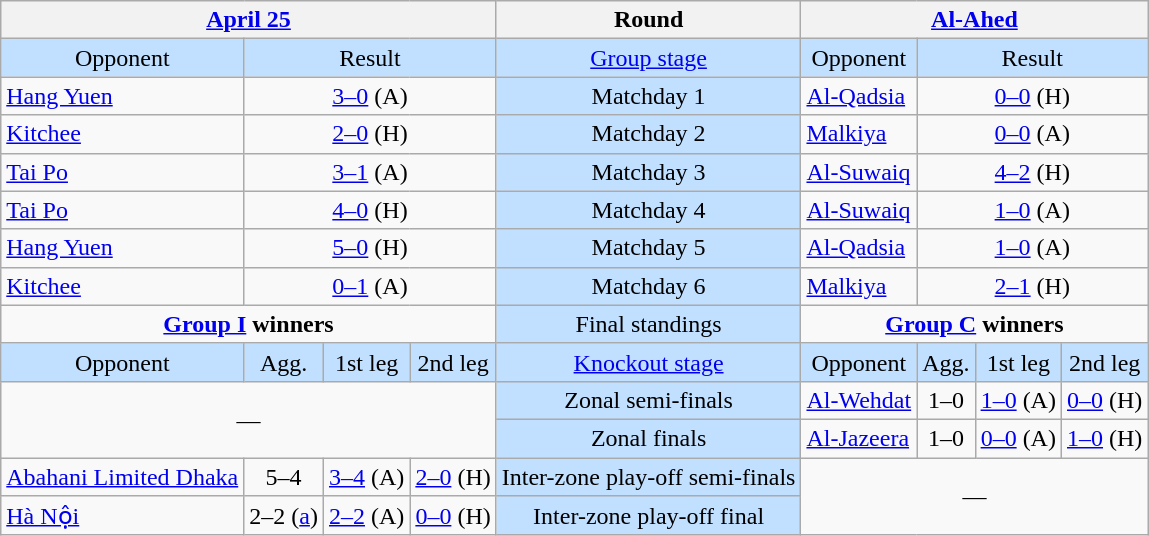<table class="wikitable" style="text-align:center;">
<tr>
<th colspan=4> <a href='#'>April 25</a></th>
<th>Round</th>
<th colspan=4> <a href='#'>Al-Ahed</a></th>
</tr>
<tr bgcolor=#c1e0ff>
<td>Opponent</td>
<td colspan=3>Result</td>
<td><a href='#'>Group stage</a></td>
<td>Opponent</td>
<td colspan=3>Result</td>
</tr>
<tr>
<td align=left> <a href='#'>Hang Yuen</a></td>
<td colspan=3><a href='#'>3–0</a> (A)</td>
<td bgcolor=#c1e0ff>Matchday 1</td>
<td align=left> <a href='#'>Al-Qadsia</a></td>
<td colspan=3><a href='#'>0–0</a> (H)</td>
</tr>
<tr>
<td align=left> <a href='#'>Kitchee</a></td>
<td colspan=3><a href='#'>2–0</a> (H)</td>
<td bgcolor=#c1e0ff>Matchday 2</td>
<td align=left> <a href='#'>Malkiya</a></td>
<td colspan=3><a href='#'>0–0</a> (A)</td>
</tr>
<tr>
<td align=left> <a href='#'>Tai Po</a></td>
<td colspan=3><a href='#'>3–1</a> (A)</td>
<td bgcolor=#c1e0ff>Matchday 3</td>
<td align=left> <a href='#'>Al-Suwaiq</a></td>
<td colspan=3><a href='#'>4–2</a> (H)</td>
</tr>
<tr>
<td align=left> <a href='#'>Tai Po</a></td>
<td colspan=3><a href='#'>4–0</a> (H)</td>
<td bgcolor=#c1e0ff>Matchday 4</td>
<td align=left> <a href='#'>Al-Suwaiq</a></td>
<td colspan=3><a href='#'>1–0</a> (A)</td>
</tr>
<tr>
<td align=left> <a href='#'>Hang Yuen</a></td>
<td colspan=3><a href='#'>5–0</a> (H)</td>
<td bgcolor=#c1e0ff>Matchday 5</td>
<td align=left> <a href='#'>Al-Qadsia</a></td>
<td colspan=3><a href='#'>1–0</a> (A)</td>
</tr>
<tr>
<td align=left> <a href='#'>Kitchee</a></td>
<td colspan=3><a href='#'>0–1</a> (A)</td>
<td bgcolor=#c1e0ff>Matchday 6</td>
<td align=left> <a href='#'>Malkiya</a></td>
<td colspan=3><a href='#'>2–1</a> (H)</td>
</tr>
<tr>
<td colspan=4 align=center valign=top><strong><a href='#'>Group I</a> winners</strong><br></td>
<td bgcolor=#c1e0ff>Final standings</td>
<td colspan=4 align=center valign=top><strong><a href='#'>Group C</a> winners</strong><br></td>
</tr>
<tr bgcolor=#c1e0ff>
<td>Opponent</td>
<td>Agg.</td>
<td>1st leg</td>
<td>2nd leg</td>
<td><a href='#'>Knockout stage</a></td>
<td>Opponent</td>
<td>Agg.</td>
<td>1st leg</td>
<td>2nd leg</td>
</tr>
<tr>
<td colspan=4 rowspan=2 align=center>—</td>
<td bgcolor=#c1e0ff>Zonal semi-finals</td>
<td align=left> <a href='#'>Al-Wehdat</a></td>
<td>1–0</td>
<td><a href='#'>1–0</a> (A)</td>
<td><a href='#'>0–0</a> (H)</td>
</tr>
<tr>
<td bgcolor=#c1e0ff>Zonal finals</td>
<td align=left> <a href='#'>Al-Jazeera</a></td>
<td>1–0</td>
<td><a href='#'>0–0</a> (A)</td>
<td><a href='#'>1–0</a> (H)</td>
</tr>
<tr>
<td align=left> <a href='#'>Abahani Limited Dhaka</a></td>
<td>5–4</td>
<td><a href='#'>3–4</a> (A)</td>
<td><a href='#'>2–0</a> (H)</td>
<td bgcolor=#c1e0ff>Inter-zone play-off semi-finals</td>
<td colspan=4 rowspan=2 align=center>—</td>
</tr>
<tr>
<td align=left> <a href='#'>Hà Nội</a></td>
<td>2–2 (<a href='#'>a</a>)</td>
<td><a href='#'>2–2</a> (A)</td>
<td><a href='#'>0–0</a> (H)</td>
<td bgcolor=#c1e0ff>Inter-zone play-off final</td>
</tr>
</table>
